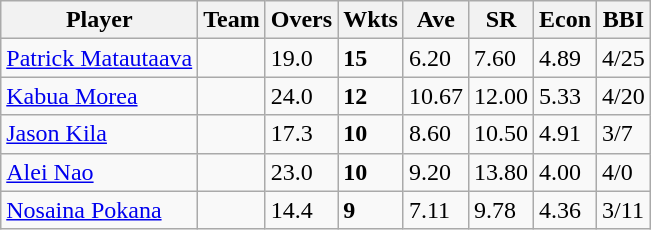<table class="wikitable sortable">
<tr>
<th>Player</th>
<th>Team</th>
<th>Overs</th>
<th>Wkts</th>
<th>Ave</th>
<th>SR</th>
<th>Econ</th>
<th>BBI</th>
</tr>
<tr>
<td><a href='#'>Patrick Matautaava</a></td>
<td></td>
<td>19.0</td>
<td><strong>15</strong></td>
<td>6.20</td>
<td>7.60</td>
<td>4.89</td>
<td>4/25</td>
</tr>
<tr>
<td><a href='#'>Kabua Morea</a></td>
<td></td>
<td>24.0</td>
<td><strong>12</strong></td>
<td>10.67</td>
<td>12.00</td>
<td>5.33</td>
<td>4/20</td>
</tr>
<tr>
<td><a href='#'>Jason Kila</a></td>
<td></td>
<td>17.3</td>
<td><strong>10</strong></td>
<td>8.60</td>
<td>10.50</td>
<td>4.91</td>
<td>3/7</td>
</tr>
<tr>
<td><a href='#'>Alei Nao</a></td>
<td></td>
<td>23.0</td>
<td><strong>10</strong></td>
<td>9.20</td>
<td>13.80</td>
<td>4.00</td>
<td>4/0</td>
</tr>
<tr>
<td><a href='#'>Nosaina Pokana</a></td>
<td></td>
<td>14.4</td>
<td><strong>9</strong></td>
<td>7.11</td>
<td>9.78</td>
<td>4.36</td>
<td>3/11</td>
</tr>
</table>
